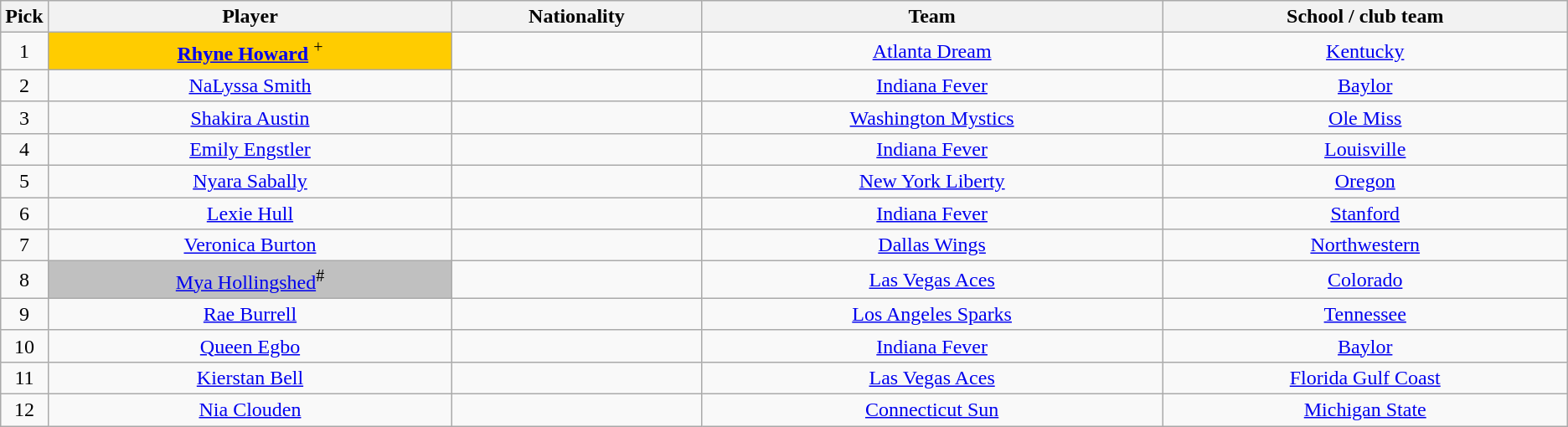<table class="wikitable" style="text-align: center;">
<tr>
<th width=30>Pick</th>
<th width=333>Player</th>
<th width=200>Nationality</th>
<th width=383>Team</th>
<th width=333>School / club team</th>
</tr>
<tr>
<td>1</td>
<td bgcolor="#FFCC00"><strong><a href='#'>Rhyne Howard</a></strong> <sup>+</sup></td>
<td></td>
<td><a href='#'>Atlanta Dream</a> </td>
<td><a href='#'>Kentucky</a></td>
</tr>
<tr>
<td>2</td>
<td><a href='#'>NaLyssa Smith</a></td>
<td></td>
<td><a href='#'>Indiana Fever</a></td>
<td><a href='#'>Baylor</a></td>
</tr>
<tr>
<td>3</td>
<td><a href='#'>Shakira Austin</a></td>
<td></td>
<td><a href='#'>Washington Mystics</a> </td>
<td><a href='#'>Ole Miss</a></td>
</tr>
<tr>
<td>4</td>
<td><a href='#'>Emily Engstler</a></td>
<td></td>
<td><a href='#'>Indiana Fever</a> </td>
<td><a href='#'>Louisville</a></td>
</tr>
<tr>
<td>5</td>
<td><a href='#'>Nyara Sabally</a></td>
<td></td>
<td><a href='#'>New York Liberty</a></td>
<td><a href='#'>Oregon</a></td>
</tr>
<tr>
<td>6</td>
<td><a href='#'>Lexie Hull</a></td>
<td></td>
<td><a href='#'>Indiana Fever</a> </td>
<td><a href='#'>Stanford</a></td>
</tr>
<tr>
<td>7</td>
<td><a href='#'>Veronica Burton</a></td>
<td></td>
<td><a href='#'>Dallas Wings</a> </td>
<td><a href='#'>Northwestern</a></td>
</tr>
<tr>
<td>8</td>
<td bgcolor="#C0C0C0"><a href='#'>Mya Hollingshed</a><sup>#</sup></td>
<td></td>
<td><a href='#'>Las Vegas Aces</a> </td>
<td><a href='#'>Colorado</a></td>
</tr>
<tr>
<td>9</td>
<td><a href='#'>Rae Burrell</a></td>
<td></td>
<td><a href='#'>Los Angeles Sparks</a> </td>
<td><a href='#'>Tennessee</a></td>
</tr>
<tr>
<td>10</td>
<td><a href='#'>Queen Egbo</a></td>
<td></td>
<td><a href='#'>Indiana Fever</a> </td>
<td><a href='#'>Baylor</a></td>
</tr>
<tr>
<td>11</td>
<td><a href='#'>Kierstan Bell</a></td>
<td></td>
<td><a href='#'>Las Vegas Aces</a></td>
<td><a href='#'>Florida Gulf Coast</a></td>
</tr>
<tr>
<td>12</td>
<td><a href='#'>Nia Clouden</a></td>
<td></td>
<td><a href='#'>Connecticut Sun</a></td>
<td><a href='#'>Michigan State</a></td>
</tr>
</table>
